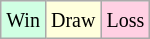<table class="wikitable">
<tr>
<td style="background-color: #d0ffe3;"><small>Win</small></td>
<td style="background-color: #ffffdd;"><small>Draw</small></td>
<td style="background-color: #ffd0e3;"><small>Loss</small></td>
</tr>
</table>
